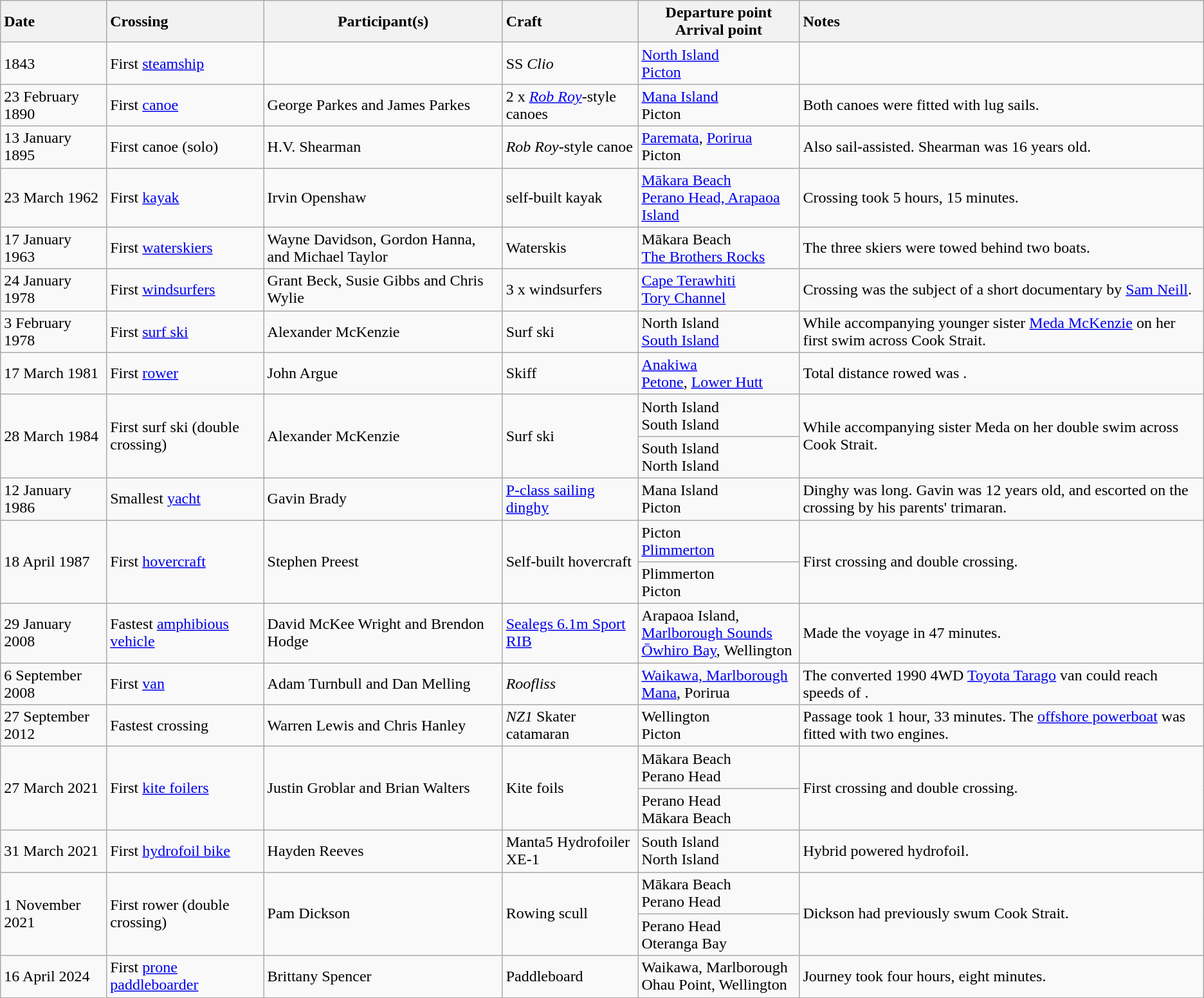<table class="wikitable sortable">
<tr>
<th style="text-align:left">Date</th>
<th style="text-align:left">Crossing</th>
<th style="width:240px;">Participant(s)</th>
<th style="text-align:left">Craft</th>
<th style="width:160px;">Departure point <br>Arrival point</th>
<th style="text-align:left">Notes</th>
</tr>
<tr>
<td>1843</td>
<td>First <a href='#'>steamship</a></td>
<td></td>
<td>SS <em>Clio</em></td>
<td><a href='#'>North Island</a><br><a href='#'>Picton</a></td>
<td></td>
</tr>
<tr>
<td>23 February 1890</td>
<td>First <a href='#'>canoe</a></td>
<td>George Parkes and James Parkes</td>
<td>2 x <em><a href='#'>Rob Roy</a></em>-style canoes</td>
<td><a href='#'>Mana Island</a><br>Picton</td>
<td>Both canoes were fitted with lug sails.</td>
</tr>
<tr>
<td>13 January 1895</td>
<td>First canoe (solo)</td>
<td>H.V. Shearman</td>
<td><em>Rob Roy</em>-style canoe</td>
<td><a href='#'>Paremata</a>, <a href='#'>Porirua</a><br>Picton</td>
<td>Also sail-assisted. Shearman was 16 years old.</td>
</tr>
<tr>
<td>23 March 1962</td>
<td>First <a href='#'>kayak</a></td>
<td>Irvin Openshaw</td>
<td>self-built kayak</td>
<td><a href='#'>Mākara Beach</a><br><a href='#'>Perano Head, Arapaoa Island</a></td>
<td>Crossing took 5 hours, 15 minutes.</td>
</tr>
<tr>
<td>17 January 1963</td>
<td>First <a href='#'>waterskiers</a></td>
<td>Wayne Davidson, Gordon Hanna, and Michael Taylor</td>
<td>Waterskis</td>
<td>Mākara Beach<br><a href='#'>The Brothers Rocks</a></td>
<td>The three skiers were towed behind two boats.</td>
</tr>
<tr>
<td>24 January 1978</td>
<td>First <a href='#'>windsurfers</a></td>
<td>Grant Beck, Susie Gibbs and Chris Wylie</td>
<td>3 x windsurfers</td>
<td><a href='#'>Cape Terawhiti</a><br><a href='#'>Tory Channel</a></td>
<td>Crossing was the subject of a short documentary by <a href='#'>Sam Neill</a>.</td>
</tr>
<tr>
<td>3 February 1978</td>
<td>First <a href='#'>surf ski</a></td>
<td>Alexander McKenzie</td>
<td>Surf ski</td>
<td>North Island<br><a href='#'>South Island</a></td>
<td>While accompanying younger sister <a href='#'>Meda McKenzie</a> on her first swim across Cook Strait.</td>
</tr>
<tr>
<td>17 March 1981</td>
<td>First <a href='#'>rower</a></td>
<td>John Argue</td>
<td>Skiff</td>
<td><a href='#'>Anakiwa</a><br><a href='#'>Petone</a>, <a href='#'>Lower Hutt</a></td>
<td>Total distance rowed was .</td>
</tr>
<tr>
<td rowspan=2>28 March 1984</td>
<td rowspan=2>First surf ski (double crossing)</td>
<td rowspan=2>Alexander McKenzie</td>
<td rowspan=2>Surf ski</td>
<td>North Island<br>South Island</td>
<td rowspan=2>While accompanying sister Meda on her double swim across Cook Strait.</td>
</tr>
<tr>
<td>South Island<br>North Island</td>
</tr>
<tr>
<td>12 January 1986</td>
<td>Smallest <a href='#'>yacht</a></td>
<td>Gavin Brady</td>
<td><a href='#'>P-class sailing dinghy</a></td>
<td>Mana Island<br>Picton</td>
<td>Dinghy was  long. Gavin was 12 years old, and escorted on the crossing by his parents'  trimaran.</td>
</tr>
<tr>
<td rowspan=2>18 April 1987</td>
<td rowspan=2>First <a href='#'>hovercraft</a></td>
<td rowspan=2>Stephen Preest</td>
<td rowspan=2>Self-built hovercraft</td>
<td>Picton<br><a href='#'>Plimmerton</a></td>
<td rowspan=2>First crossing and double crossing.</td>
</tr>
<tr>
<td>Plimmerton<br>Picton</td>
</tr>
<tr>
<td>29 January 2008</td>
<td>Fastest <a href='#'>amphibious vehicle</a></td>
<td>David McKee Wright and Brendon Hodge</td>
<td><a href='#'>Sealegs 6.1m Sport RIB</a></td>
<td>Arapaoa Island, <a href='#'>Marlborough Sounds</a><br><a href='#'>Ōwhiro Bay</a>, Wellington</td>
<td>Made the  voyage in 47 minutes.</td>
</tr>
<tr>
<td>6 September 2008</td>
<td>First <a href='#'>van</a></td>
<td>Adam Turnbull and Dan Melling</td>
<td><em>Roofliss</em></td>
<td><a href='#'>Waikawa, Marlborough</a><br><a href='#'>Mana</a>, Porirua</td>
<td>The converted 1990 4WD <a href='#'>Toyota Tarago</a> van could reach speeds of .</td>
</tr>
<tr>
<td>27 September 2012</td>
<td>Fastest crossing</td>
<td>Warren Lewis and Chris Hanley</td>
<td><em>NZ1</em> Skater catamaran</td>
<td>Wellington<br>Picton</td>
<td>Passage took 1 hour, 33 minutes. The <a href='#'>offshore powerboat</a> was fitted with two  engines.</td>
</tr>
<tr>
<td rowspan=2>27 March 2021</td>
<td rowspan=2>First <a href='#'>kite foilers</a></td>
<td rowspan=2>Justin Groblar and Brian Walters</td>
<td rowspan=2>Kite foils</td>
<td>Mākara Beach<br>Perano Head</td>
<td rowspan=2>First crossing and double crossing.</td>
</tr>
<tr>
<td>Perano Head<br>Mākara Beach</td>
</tr>
<tr>
<td>31 March 2021</td>
<td>First <a href='#'>hydrofoil bike</a></td>
<td>Hayden Reeves</td>
<td>Manta5 Hydrofoiler XE-1</td>
<td>South Island<br>North Island</td>
<td>Hybrid powered hydrofoil.</td>
</tr>
<tr>
<td rowspan=2>1 November 2021</td>
<td rowspan=2>First rower (double crossing)</td>
<td rowspan=2>Pam Dickson</td>
<td rowspan=2>Rowing scull</td>
<td>Mākara Beach<br>Perano Head</td>
<td rowspan=2>Dickson had previously swum Cook Strait.</td>
</tr>
<tr>
<td>Perano Head<br>Oteranga Bay</td>
</tr>
<tr>
<td>16 April 2024</td>
<td>First <a href='#'>prone paddleboarder</a></td>
<td>Brittany Spencer</td>
<td>Paddleboard</td>
<td>Waikawa, Marlborough<br>Ohau Point, Wellington</td>
<td>Journey took four hours, eight minutes.</td>
</tr>
</table>
